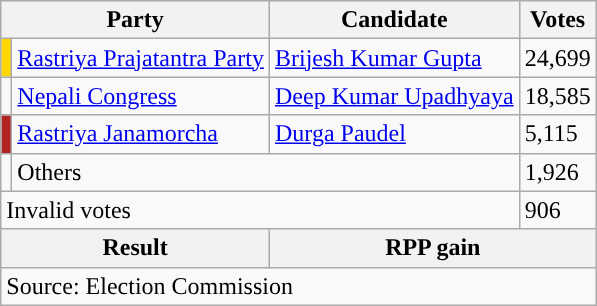<table class="wikitable">
<tr>
<th colspan="2">Party</th>
<th>Candidate</th>
<th>Votes</th>
</tr>
<tr>
<td style="background-color:gold"></td>
<td><a href='#'>Rastriya Prajatantra Party</a></td>
<td><a href='#'>Brijesh Kumar Gupta</a></td>
<td>24,699</td>
</tr>
<tr>
<td style="background-color:"></td>
<td><a href='#'>Nepali Congress</a></td>
<td><a href='#'>Deep Kumar Upadhyaya</a></td>
<td>18,585</td>
</tr>
<tr>
<td style="background-color:firebrick"></td>
<td><a href='#'>Rastriya Janamorcha</a></td>
<td><a href='#'>Durga Paudel</a></td>
<td>5,115</td>
</tr>
<tr>
<td></td>
<td colspan="2">Others</td>
<td>1,926</td>
</tr>
<tr>
<td colspan="3">Invalid votes</td>
<td>906</td>
</tr>
<tr>
<th colspan="2">Result</th>
<th colspan="2">RPP gain</th>
</tr>
<tr>
<td colspan="4">Source: Election Commission</td>
</tr>
</table>
